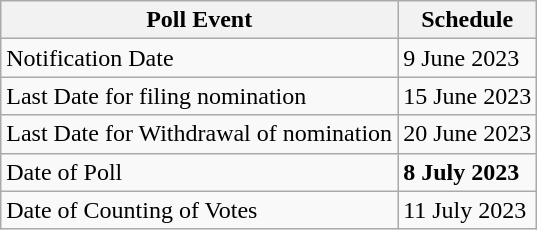<table class="wikitable">
<tr>
<th>Poll Event</th>
<th>Schedule</th>
</tr>
<tr>
<td>Notification Date</td>
<td>9 June 2023</td>
</tr>
<tr>
<td>Last Date for filing nomination</td>
<td>15 June 2023</td>
</tr>
<tr>
<td>Last Date for Withdrawal of nomination</td>
<td>20 June 2023</td>
</tr>
<tr>
<td>Date of Poll</td>
<td><strong>8 July 2023</strong></td>
</tr>
<tr>
<td>Date of Counting of Votes</td>
<td>11 July 2023</td>
</tr>
</table>
